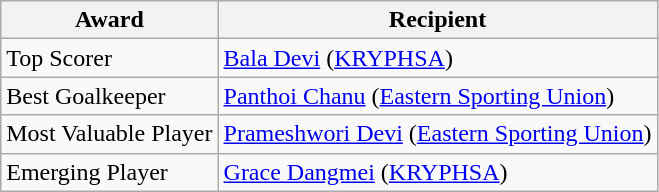<table class=wikitable>
<tr>
<th>Award</th>
<th>Recipient</th>
</tr>
<tr>
<td>Top Scorer</td>
<td><a href='#'>Bala Devi</a> (<a href='#'>KRYPHSA</a>)</td>
</tr>
<tr>
<td>Best Goalkeeper</td>
<td><a href='#'>Panthoi Chanu</a> (<a href='#'>Eastern Sporting Union</a>)</td>
</tr>
<tr>
<td>Most Valuable Player</td>
<td><a href='#'>Prameshwori Devi</a> (<a href='#'>Eastern Sporting Union</a>)</td>
</tr>
<tr>
<td>Emerging Player</td>
<td><a href='#'>Grace Dangmei</a> (<a href='#'>KRYPHSA</a>)</td>
</tr>
</table>
